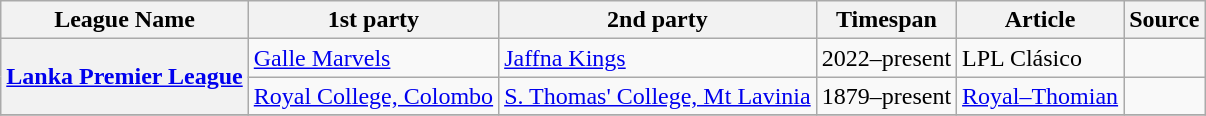<table class="wikitable">
<tr>
<th>League Name</th>
<th>1st party</th>
<th>2nd party</th>
<th>Timespan</th>
<th>Article</th>
<th article class="unsortable">Source</th>
</tr>
<tr>
<th rowspan="2"><a href='#'>Lanka Premier League</a></th>
<td><a href='#'>Galle Marvels</a></td>
<td><a href='#'>Jaffna Kings</a></td>
<td>2022–present</td>
<td>LPL Clásico</td>
<td></td>
</tr>
<tr>
<td><a href='#'>Royal College, Colombo</a></td>
<td><a href='#'>S. Thomas' College, Mt Lavinia</a></td>
<td>1879–present</td>
<td><a href='#'>Royal–Thomian</a></td>
<td></td>
</tr>
<tr>
</tr>
</table>
